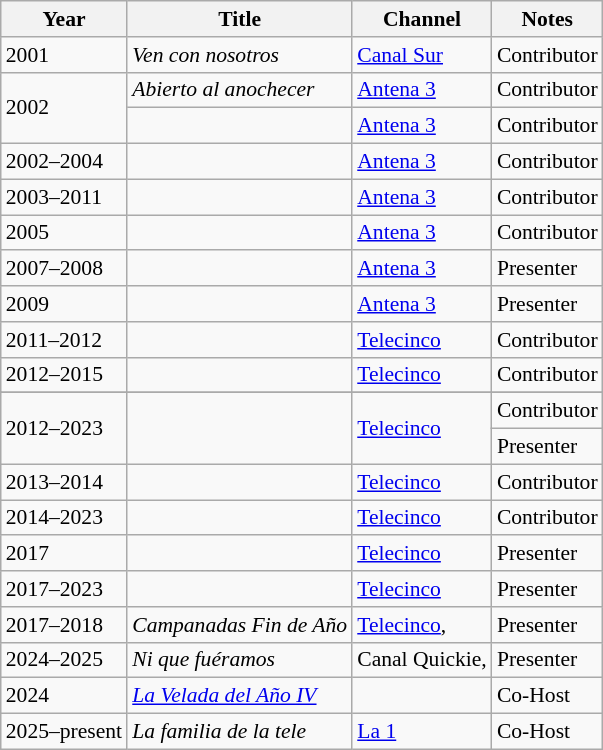<table class="wikitable" style="font-size:90%;">
<tr>
<th>Year</th>
<th>Title</th>
<th>Channel</th>
<th>Notes</th>
</tr>
<tr>
<td>2001</td>
<td><em>Ven con nosotros</em></td>
<td> <a href='#'>Canal Sur</a></td>
<td>Contributor</td>
</tr>
<tr>
<td rowspan="2">2002</td>
<td><em>Abierto al anochecer</em></td>
<td> <a href='#'>Antena 3</a></td>
<td>Contributor</td>
</tr>
<tr>
<td><em></em></td>
<td> <a href='#'>Antena 3</a></td>
<td>Contributor</td>
</tr>
<tr>
<td>2002–2004</td>
<td><em></em></td>
<td> <a href='#'>Antena 3</a></td>
<td>Contributor</td>
</tr>
<tr>
<td>2003–2011</td>
<td><em></em></td>
<td> <a href='#'>Antena 3</a></td>
<td>Contributor</td>
</tr>
<tr>
<td>2005</td>
<td><em></em></td>
<td> <a href='#'>Antena 3</a></td>
<td>Contributor</td>
</tr>
<tr>
<td>2007–2008</td>
<td><em></em></td>
<td> <a href='#'>Antena 3</a></td>
<td>Presenter</td>
</tr>
<tr>
<td>2009</td>
<td><em></em></td>
<td> <a href='#'>Antena 3</a></td>
<td>Presenter</td>
</tr>
<tr>
<td>2011–2012</td>
<td><em></em></td>
<td> <a href='#'>Telecinco</a></td>
<td>Contributor</td>
</tr>
<tr>
<td>2012–2015</td>
<td><em></em></td>
<td> <a href='#'>Telecinco</a></td>
<td>Contributor</td>
</tr>
<tr>
</tr>
<tr>
<td rowspan="2">2012–2023</td>
<td rowspan="2"><em></em></td>
<td rowspan="2"> <a href='#'>Telecinco</a></td>
<td>Contributor</td>
</tr>
<tr>
<td>Presenter</td>
</tr>
<tr>
<td>2013–2014</td>
<td><em></em></td>
<td> <a href='#'>Telecinco</a></td>
<td>Contributor</td>
</tr>
<tr>
<td>2014–2023</td>
<td><em></em></td>
<td> <a href='#'>Telecinco</a></td>
<td>Contributor</td>
</tr>
<tr>
<td>2017</td>
<td><em></em></td>
<td> <a href='#'>Telecinco</a></td>
<td>Presenter</td>
</tr>
<tr>
<td>2017–2023</td>
<td><em></em></td>
<td> <a href='#'>Telecinco</a></td>
<td>Presenter</td>
</tr>
<tr>
<td>2017–2018</td>
<td><em>Campanadas Fin de Año</em></td>
<td> <a href='#'>Telecinco</a>, </td>
<td>Presenter</td>
</tr>
<tr>
<td>2024–2025</td>
<td><em>Ni que fuéramos</em></td>
<td>Canal Quickie, </td>
<td>Presenter</td>
</tr>
<tr>
<td>2024</td>
<td><em><a href='#'>La Velada del Año IV</a></em></td>
<td></td>
<td>Co-Host</td>
</tr>
<tr>
<td>2025–present</td>
<td><em>La familia de la tele</em></td>
<td> <a href='#'>La 1</a></td>
<td>Co-Host</td>
</tr>
</table>
